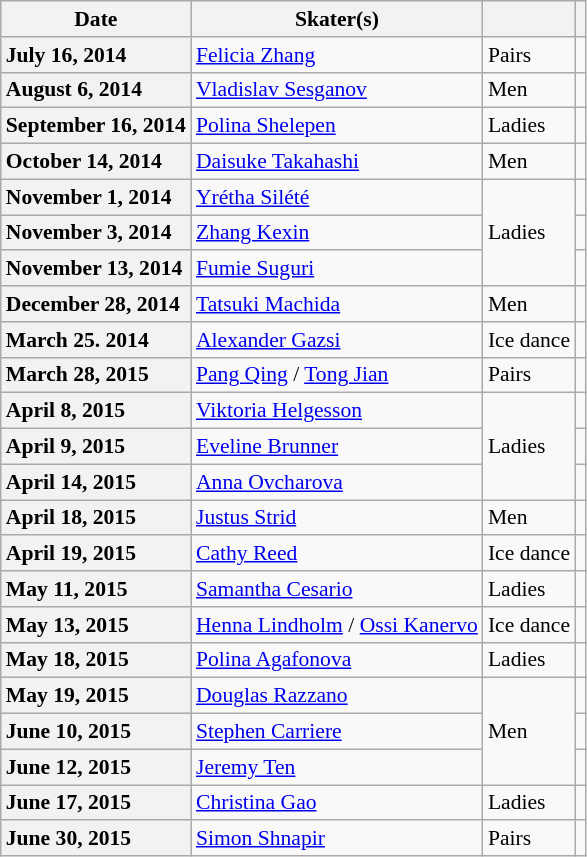<table class="wikitable unsortable" style="text-align:left; font-size:90%">
<tr>
<th scope="col">Date</th>
<th scope="col">Skater(s)</th>
<th scope="col"></th>
<th scope="col"></th>
</tr>
<tr>
<th scope="row" style="text-align:left">July 16, 2014</th>
<td> <a href='#'>Felicia Zhang</a></td>
<td>Pairs</td>
<td></td>
</tr>
<tr>
<th scope="row" style="text-align:left">August 6, 2014</th>
<td> <a href='#'>Vladislav Sesganov</a></td>
<td>Men</td>
<td></td>
</tr>
<tr>
<th scope="row" style="text-align:left">September 16, 2014</th>
<td> <a href='#'>Polina Shelepen</a></td>
<td>Ladies</td>
<td></td>
</tr>
<tr>
<th scope="row" style="text-align:left">October 14, 2014</th>
<td> <a href='#'>Daisuke Takahashi</a></td>
<td>Men</td>
<td></td>
</tr>
<tr>
<th scope="row" style="text-align:left">November 1, 2014</th>
<td> <a href='#'>Yrétha Silété</a></td>
<td rowspan="3">Ladies</td>
<td></td>
</tr>
<tr>
<th scope="row" style="text-align:left">November 3, 2014</th>
<td> <a href='#'>Zhang Kexin</a></td>
<td></td>
</tr>
<tr>
<th scope="row" style="text-align:left">November 13, 2014</th>
<td> <a href='#'>Fumie Suguri</a></td>
<td></td>
</tr>
<tr>
<th scope="row" style="text-align:left">December 28, 2014</th>
<td> <a href='#'>Tatsuki Machida</a></td>
<td>Men</td>
<td></td>
</tr>
<tr>
<th scope="row" style="text-align:left">March 25. 2014</th>
<td> <a href='#'>Alexander Gazsi</a></td>
<td>Ice dance</td>
<td></td>
</tr>
<tr>
<th scope="row" style="text-align:left">March 28, 2015</th>
<td> <a href='#'>Pang Qing</a> / <a href='#'>Tong Jian</a></td>
<td>Pairs</td>
<td></td>
</tr>
<tr>
<th scope="row" style="text-align:left">April 8, 2015</th>
<td> <a href='#'>Viktoria Helgesson</a></td>
<td rowspan="3">Ladies</td>
<td></td>
</tr>
<tr>
<th scope="row" style="text-align:left">April 9, 2015</th>
<td> <a href='#'>Eveline Brunner</a></td>
<td></td>
</tr>
<tr>
<th scope="row" style="text-align:left">April 14, 2015</th>
<td> <a href='#'>Anna Ovcharova</a></td>
<td></td>
</tr>
<tr>
<th scope="row" style="text-align:left">April 18, 2015</th>
<td> <a href='#'>Justus Strid</a></td>
<td>Men</td>
<td></td>
</tr>
<tr>
<th scope="row" style="text-align:left">April 19, 2015</th>
<td> <a href='#'>Cathy Reed</a></td>
<td>Ice dance</td>
<td></td>
</tr>
<tr>
<th scope="row" style="text-align:left">May 11, 2015</th>
<td> <a href='#'>Samantha Cesario</a></td>
<td>Ladies</td>
<td></td>
</tr>
<tr>
<th scope="row" style="text-align:left">May 13, 2015</th>
<td> <a href='#'>Henna Lindholm</a> / <a href='#'>Ossi Kanervo</a></td>
<td>Ice dance</td>
<td></td>
</tr>
<tr>
<th scope="row" style="text-align:left">May 18, 2015</th>
<td> <a href='#'>Polina Agafonova</a></td>
<td>Ladies</td>
<td></td>
</tr>
<tr>
<th scope="row" style="text-align:left">May 19, 2015</th>
<td> <a href='#'>Douglas Razzano</a></td>
<td rowspan="3">Men</td>
<td></td>
</tr>
<tr>
<th scope="row" style="text-align:left">June 10, 2015</th>
<td> <a href='#'>Stephen Carriere</a></td>
<td></td>
</tr>
<tr>
<th scope="row" style="text-align:left">June 12, 2015</th>
<td> <a href='#'>Jeremy Ten</a></td>
<td></td>
</tr>
<tr>
<th scope="row" style="text-align:left">June 17, 2015</th>
<td> <a href='#'>Christina Gao</a></td>
<td>Ladies</td>
<td></td>
</tr>
<tr>
<th scope="row" style="text-align:left">June 30, 2015</th>
<td> <a href='#'>Simon Shnapir</a></td>
<td>Pairs</td>
<td></td>
</tr>
</table>
